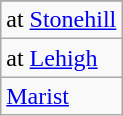<table class="wikitable">
<tr>
</tr>
<tr>
<td>at <a href='#'>Stonehill</a></td>
</tr>
<tr>
<td>at <a href='#'>Lehigh</a></td>
</tr>
<tr>
<td><a href='#'>Marist</a></td>
</tr>
</table>
